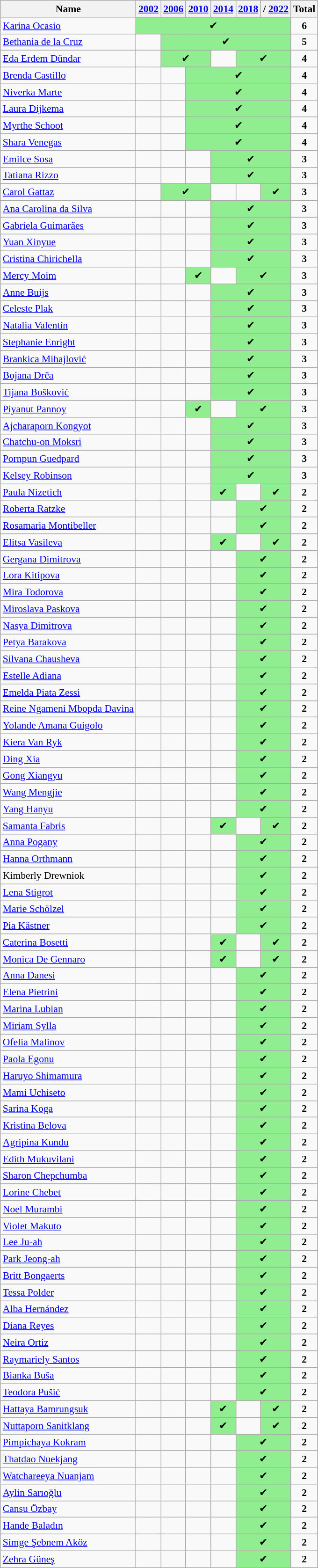<table class="wikitable sortable" style="font-size:90%">
<tr>
<th>Name</th>
<th> <a href='#'>2002</a></th>
<th> <a href='#'>2006</a></th>
<th> <a href='#'>2010</a></th>
<th> <a href='#'>2014</a></th>
<th> <a href='#'>2018</a></th>
<th> /   <a href='#'>2022</a></th>
<th>Total</th>
</tr>
<tr>
<td> <a href='#'>Karina Ocasio</a></td>
<td colspan=6 style = "background:lightgreen; text-align:center;">✔</td>
<td align="center"><strong>6</strong></td>
</tr>
<tr>
<td> <a href='#'>Bethania de la Cruz</a></td>
<td></td>
<td colspan=5 style = "background:lightgreen; text-align:center;">✔</td>
<td align="center"><strong>5</strong></td>
</tr>
<tr>
<td> <a href='#'>Eda Erdem Dündar</a></td>
<td></td>
<td colspan=2 style = "background:lightgreen; text-align:center;">✔</td>
<td></td>
<td colspan=2 style = "background:lightgreen; text-align:center;">✔</td>
<td align="center"><strong>4</strong></td>
</tr>
<tr>
<td> <a href='#'>Brenda Castillo</a></td>
<td></td>
<td></td>
<td colspan=4 style = "background:lightgreen; text-align:center;">✔</td>
<td align="center"><strong>4</strong></td>
</tr>
<tr>
<td> <a href='#'>Niverka Marte</a></td>
<td></td>
<td></td>
<td colspan=4 style = "background:lightgreen; text-align:center;">✔</td>
<td align="center"><strong>4</strong></td>
</tr>
<tr>
<td> <a href='#'>Laura Dijkema</a></td>
<td></td>
<td></td>
<td colspan=4 style = "background:lightgreen; text-align:center;">✔</td>
<td align="center"><strong>4</strong></td>
</tr>
<tr>
<td> <a href='#'>Myrthe Schoot</a></td>
<td></td>
<td></td>
<td colspan=4 style = "background:lightgreen; text-align:center;">✔</td>
<td align="center"><strong>4</strong></td>
</tr>
<tr>
<td> <a href='#'>Shara Venegas</a></td>
<td></td>
<td></td>
<td colspan=4 style = "background:lightgreen; text-align:center;">✔</td>
<td align="center"><strong>4</strong></td>
</tr>
<tr>
<td> <a href='#'>Emilce Sosa</a></td>
<td></td>
<td></td>
<td></td>
<td colspan=3 style = "background:lightgreen; text-align:center;">✔</td>
<td align="center"><strong>3</strong></td>
</tr>
<tr>
<td> <a href='#'>Tatiana Rizzo</a></td>
<td></td>
<td></td>
<td></td>
<td colspan=3 style = "background:lightgreen; text-align:center;">✔</td>
<td align="center"><strong>3</strong></td>
</tr>
<tr>
<td> <a href='#'>Carol Gattaz</a></td>
<td></td>
<td colspan=2 style = "background:lightgreen; text-align:center;">✔</td>
<td></td>
<td></td>
<td style = "background:lightgreen; text-align:center;">✔</td>
<td align="center"><strong>3</strong></td>
</tr>
<tr>
<td> <a href='#'>Ana Carolina da Silva</a></td>
<td></td>
<td></td>
<td></td>
<td colspan=3 style = "background:lightgreen; text-align:center;">✔</td>
<td align="center"><strong>3</strong></td>
</tr>
<tr>
<td> <a href='#'>Gabriela Guimarães</a></td>
<td></td>
<td></td>
<td></td>
<td colspan=3 style = "background:lightgreen; text-align:center;">✔</td>
<td align="center"><strong>3</strong></td>
</tr>
<tr>
<td> <a href='#'>Yuan Xinyue</a></td>
<td></td>
<td></td>
<td></td>
<td colspan=3 style = "background:lightgreen; text-align:center;">✔</td>
<td align="center"><strong>3</strong></td>
</tr>
<tr>
<td> <a href='#'>Cristina Chirichella</a></td>
<td></td>
<td></td>
<td></td>
<td colspan=3 style = "background:lightgreen; text-align:center;">✔</td>
<td align="center"><strong>3</strong></td>
</tr>
<tr>
<td> <a href='#'>Mercy Moim</a></td>
<td></td>
<td></td>
<td style = "background:lightgreen; text-align:center;">✔</td>
<td></td>
<td colspan=2 style = "background:lightgreen; text-align:center;">✔</td>
<td align="center"><strong>3</strong></td>
</tr>
<tr>
<td> <a href='#'>Anne Buijs</a></td>
<td></td>
<td></td>
<td></td>
<td colspan=3 style = "background:lightgreen; text-align:center;">✔</td>
<td align="center"><strong>3</strong></td>
</tr>
<tr>
<td> <a href='#'>Celeste Plak</a></td>
<td></td>
<td></td>
<td></td>
<td colspan=3 style = "background:lightgreen; text-align:center;">✔</td>
<td align="center"><strong>3</strong></td>
</tr>
<tr>
<td> <a href='#'>Natalia Valentín</a></td>
<td></td>
<td></td>
<td></td>
<td colspan=3 style = "background:lightgreen; text-align:center;">✔</td>
<td align="center"><strong>3</strong></td>
</tr>
<tr>
<td> <a href='#'>Stephanie Enright</a></td>
<td></td>
<td></td>
<td></td>
<td colspan=3 style = "background:lightgreen; text-align:center;">✔</td>
<td align="center"><strong>3</strong></td>
</tr>
<tr>
<td> <a href='#'>Brankica Mihajlović</a></td>
<td></td>
<td></td>
<td></td>
<td colspan=3 style = "background:lightgreen; text-align:center;">✔</td>
<td align="center"><strong>3</strong></td>
</tr>
<tr>
<td> <a href='#'>Bojana Drča</a></td>
<td></td>
<td></td>
<td></td>
<td colspan=3 style = "background:lightgreen; text-align:center;">✔</td>
<td align="center"><strong>3</strong></td>
</tr>
<tr>
<td> <a href='#'>Tijana Bošković</a></td>
<td></td>
<td></td>
<td></td>
<td colspan=3 style = "background:lightgreen; text-align:center;">✔</td>
<td align="center"><strong>3</strong></td>
</tr>
<tr>
<td> <a href='#'>Piyanut Pannoy</a></td>
<td></td>
<td></td>
<td style = "background:lightgreen; text-align:center;">✔</td>
<td></td>
<td colspan=2 style = "background:lightgreen; text-align:center;">✔</td>
<td align="center"><strong>3</strong></td>
</tr>
<tr>
<td> <a href='#'>Ajcharaporn Kongyot</a></td>
<td></td>
<td></td>
<td></td>
<td colspan=3 style = "background:lightgreen; text-align:center;">✔</td>
<td align="center"><strong>3</strong></td>
</tr>
<tr>
<td> <a href='#'>Chatchu-on Moksri</a></td>
<td></td>
<td></td>
<td></td>
<td colspan=3 style = "background:lightgreen; text-align:center;">✔</td>
<td align="center"><strong>3</strong></td>
</tr>
<tr>
<td> <a href='#'>Pornpun Guedpard</a></td>
<td></td>
<td></td>
<td></td>
<td colspan=3 style = "background:lightgreen; text-align:center;">✔</td>
<td align="center"><strong>3</strong></td>
</tr>
<tr>
<td> <a href='#'>Kelsey Robinson</a></td>
<td></td>
<td></td>
<td></td>
<td colspan=3 style = "background:lightgreen; text-align:center;">✔</td>
<td align="center"><strong>3</strong></td>
</tr>
<tr>
<td> <a href='#'>Paula Nizetich</a></td>
<td></td>
<td></td>
<td></td>
<td style = "background:lightgreen; text-align:center;">✔</td>
<td></td>
<td style = "background:lightgreen; text-align:center;">✔</td>
<td align="center"><strong>2</strong></td>
</tr>
<tr>
<td> <a href='#'>Roberta Ratzke</a></td>
<td></td>
<td></td>
<td></td>
<td></td>
<td colspan=2 style = "background:lightgreen; text-align:center;">✔</td>
<td align="center"><strong>2</strong></td>
</tr>
<tr>
<td> <a href='#'>Rosamaria Montibeller</a></td>
<td></td>
<td></td>
<td></td>
<td></td>
<td colspan=2 style = "background:lightgreen; text-align:center;">✔</td>
<td align="center"><strong>2</strong></td>
</tr>
<tr>
<td> <a href='#'>Elitsa Vasileva</a></td>
<td></td>
<td></td>
<td></td>
<td style = "background:lightgreen; text-align:center;">✔</td>
<td></td>
<td style = "background:lightgreen; text-align:center;">✔</td>
<td align="center"><strong>2</strong></td>
</tr>
<tr>
<td> <a href='#'>Gergana Dimitrova</a></td>
<td></td>
<td></td>
<td></td>
<td></td>
<td colspan=2 style = "background:lightgreen; text-align:center;">✔</td>
<td align="center"><strong>2</strong></td>
</tr>
<tr>
<td> <a href='#'>Lora Kitipova</a></td>
<td></td>
<td></td>
<td></td>
<td></td>
<td colspan=2 style = "background:lightgreen; text-align:center;">✔</td>
<td align="center"><strong>2</strong></td>
</tr>
<tr>
<td> <a href='#'>Mira Todorova</a></td>
<td></td>
<td></td>
<td></td>
<td></td>
<td colspan=2 style = "background:lightgreen; text-align:center;">✔</td>
<td align="center"><strong>2</strong></td>
</tr>
<tr>
<td> <a href='#'>Miroslava Paskova</a></td>
<td></td>
<td></td>
<td></td>
<td></td>
<td colspan=2 style = "background:lightgreen; text-align:center;">✔</td>
<td align="center"><strong>2</strong></td>
</tr>
<tr>
<td> <a href='#'>Nasya Dimitrova</a></td>
<td></td>
<td></td>
<td></td>
<td></td>
<td colspan=2 style = "background:lightgreen; text-align:center;">✔</td>
<td align="center"><strong>2</strong></td>
</tr>
<tr>
<td> <a href='#'>Petya Barakova</a></td>
<td></td>
<td></td>
<td></td>
<td></td>
<td colspan=2 style = "background:lightgreen; text-align:center;">✔</td>
<td align="center"><strong>2</strong></td>
</tr>
<tr>
<td> <a href='#'>Silvana Chausheva</a></td>
<td></td>
<td></td>
<td></td>
<td></td>
<td colspan=2 style = "background:lightgreen; text-align:center;">✔</td>
<td align="center"><strong>2</strong></td>
</tr>
<tr>
<td> <a href='#'>Estelle Adiana</a></td>
<td></td>
<td></td>
<td></td>
<td></td>
<td colspan=2 style = "background:lightgreen; text-align:center;">✔</td>
<td align="center"><strong>2</strong></td>
</tr>
<tr>
<td> <a href='#'>Emelda Piata Zessi</a></td>
<td></td>
<td></td>
<td></td>
<td></td>
<td colspan=2 style = "background:lightgreen; text-align:center;">✔</td>
<td align="center"><strong>2</strong></td>
</tr>
<tr>
<td> <a href='#'>Reine Ngameni Mbopda Davina</a></td>
<td></td>
<td></td>
<td></td>
<td></td>
<td colspan=2 style = "background:lightgreen; text-align:center;">✔</td>
<td align="center"><strong>2</strong></td>
</tr>
<tr>
<td> <a href='#'>Yolande Amana Guigolo</a></td>
<td></td>
<td></td>
<td></td>
<td></td>
<td colspan=2 style = "background:lightgreen; text-align:center;">✔</td>
<td align="center"><strong>2</strong></td>
</tr>
<tr>
<td> <a href='#'>Kiera Van Ryk</a></td>
<td></td>
<td></td>
<td></td>
<td></td>
<td colspan=2 style = "background:lightgreen; text-align:center;">✔</td>
<td align="center"><strong>2</strong></td>
</tr>
<tr>
<td> <a href='#'>Ding Xia</a></td>
<td></td>
<td></td>
<td></td>
<td></td>
<td colspan=2 style = "background:lightgreen; text-align:center;">✔</td>
<td align="center"><strong>2</strong></td>
</tr>
<tr>
<td> <a href='#'>Gong Xiangyu</a></td>
<td></td>
<td></td>
<td></td>
<td></td>
<td colspan=2 style = "background:lightgreen; text-align:center;">✔</td>
<td align="center"><strong>2</strong></td>
</tr>
<tr>
<td> <a href='#'>Wang Mengjie</a></td>
<td></td>
<td></td>
<td></td>
<td></td>
<td colspan=2 style = "background:lightgreen; text-align:center;">✔</td>
<td align="center"><strong>2</strong></td>
</tr>
<tr>
<td> <a href='#'>Yang Hanyu</a></td>
<td></td>
<td></td>
<td></td>
<td></td>
<td colspan=2 style = "background:lightgreen; text-align:center;">✔</td>
<td align="center"><strong>2</strong></td>
</tr>
<tr>
<td> <a href='#'>Samanta Fabris</a></td>
<td></td>
<td></td>
<td></td>
<td style = "background:lightgreen; text-align:center;">✔</td>
<td></td>
<td style = "background:lightgreen; text-align:center;">✔</td>
<td align="center"><strong>2</strong></td>
</tr>
<tr>
<td> <a href='#'>Anna Pogany</a></td>
<td></td>
<td></td>
<td></td>
<td></td>
<td colspan=2 style = "background:lightgreen; text-align:center;">✔</td>
<td align="center"><strong>2</strong></td>
</tr>
<tr>
<td> <a href='#'>Hanna Orthmann</a></td>
<td></td>
<td></td>
<td></td>
<td></td>
<td colspan=2 style = "background:lightgreen; text-align:center;">✔</td>
<td align="center"><strong>2</strong></td>
</tr>
<tr>
<td> Kimberly Drewniok</td>
<td></td>
<td></td>
<td></td>
<td></td>
<td colspan=2 style = "background:lightgreen; text-align:center;">✔</td>
<td align="center"><strong>2</strong></td>
</tr>
<tr>
<td> <a href='#'>Lena Stigrot</a></td>
<td></td>
<td></td>
<td></td>
<td></td>
<td colspan=2 style = "background:lightgreen; text-align:center;">✔</td>
<td align="center"><strong>2</strong></td>
</tr>
<tr>
<td> <a href='#'>Marie Schölzel</a></td>
<td></td>
<td></td>
<td></td>
<td></td>
<td colspan=2 style = "background:lightgreen; text-align:center;">✔</td>
<td align="center"><strong>2</strong></td>
</tr>
<tr>
<td> <a href='#'>Pia Kästner</a></td>
<td></td>
<td></td>
<td></td>
<td></td>
<td colspan=2 style = "background:lightgreen; text-align:center;">✔</td>
<td align="center"><strong>2</strong></td>
</tr>
<tr>
<td> <a href='#'>Caterina Bosetti</a></td>
<td></td>
<td></td>
<td></td>
<td style = "background:lightgreen; text-align:center;">✔</td>
<td></td>
<td style = "background:lightgreen; text-align:center;">✔</td>
<td align="center"><strong>2</strong></td>
</tr>
<tr>
<td> <a href='#'>Monica De Gennaro</a></td>
<td></td>
<td></td>
<td></td>
<td style = "background:lightgreen; text-align:center;">✔</td>
<td></td>
<td style = "background:lightgreen; text-align:center;">✔</td>
<td align="center"><strong>2</strong></td>
</tr>
<tr>
<td> <a href='#'>Anna Danesi</a></td>
<td></td>
<td></td>
<td></td>
<td></td>
<td colspan=2 style = "background:lightgreen; text-align:center;">✔</td>
<td align="center"><strong>2</strong></td>
</tr>
<tr>
<td> <a href='#'>Elena Pietrini</a></td>
<td></td>
<td></td>
<td></td>
<td></td>
<td colspan=2 style = "background:lightgreen; text-align:center;">✔</td>
<td align="center"><strong>2</strong></td>
</tr>
<tr>
<td> <a href='#'>Marina Lubian</a></td>
<td></td>
<td></td>
<td></td>
<td></td>
<td colspan=2 style = "background:lightgreen; text-align:center;">✔</td>
<td align="center"><strong>2</strong></td>
</tr>
<tr>
<td> <a href='#'>Miriam Sylla</a></td>
<td></td>
<td></td>
<td></td>
<td></td>
<td colspan=2 style = "background:lightgreen; text-align:center;">✔</td>
<td align="center"><strong>2</strong></td>
</tr>
<tr>
<td> <a href='#'>Ofelia Malinov</a></td>
<td></td>
<td></td>
<td></td>
<td></td>
<td colspan=2 style = "background:lightgreen; text-align:center;">✔</td>
<td align="center"><strong>2</strong></td>
</tr>
<tr>
<td> <a href='#'>Paola Egonu</a></td>
<td></td>
<td></td>
<td></td>
<td></td>
<td colspan=2 style = "background:lightgreen; text-align:center;">✔</td>
<td align="center"><strong>2</strong></td>
</tr>
<tr>
<td> <a href='#'>Haruyo Shimamura</a></td>
<td></td>
<td></td>
<td></td>
<td></td>
<td colspan=2 style = "background:lightgreen; text-align:center;">✔</td>
<td align="center"><strong>2</strong></td>
</tr>
<tr>
<td> <a href='#'>Mami Uchiseto</a></td>
<td></td>
<td></td>
<td></td>
<td></td>
<td colspan=2 style = "background:lightgreen; text-align:center;">✔</td>
<td align="center"><strong>2</strong></td>
</tr>
<tr>
<td> <a href='#'>Sarina Koga</a></td>
<td></td>
<td></td>
<td></td>
<td></td>
<td colspan=2 style = "background:lightgreen; text-align:center;">✔</td>
<td align="center"><strong>2</strong></td>
</tr>
<tr>
<td> <a href='#'>Kristina Belova</a></td>
<td></td>
<td></td>
<td></td>
<td></td>
<td colspan=2 style = "background:lightgreen; text-align:center;">✔</td>
<td align="center"><strong>2</strong></td>
</tr>
<tr>
<td> <a href='#'>Agripina Kundu</a></td>
<td></td>
<td></td>
<td></td>
<td></td>
<td colspan=2 style = "background:lightgreen; text-align:center;">✔</td>
<td align="center"><strong>2</strong></td>
</tr>
<tr>
<td> <a href='#'>Edith Mukuvilani</a></td>
<td></td>
<td></td>
<td></td>
<td></td>
<td colspan=2 style = "background:lightgreen; text-align:center;">✔</td>
<td align="center"><strong>2</strong></td>
</tr>
<tr>
<td> <a href='#'>Sharon Chepchumba</a></td>
<td></td>
<td></td>
<td></td>
<td></td>
<td colspan=2 style = "background:lightgreen; text-align:center;">✔</td>
<td align="center"><strong>2</strong></td>
</tr>
<tr>
<td> <a href='#'>Lorine Chebet</a></td>
<td></td>
<td></td>
<td></td>
<td></td>
<td colspan=2 style = "background:lightgreen; text-align:center;">✔</td>
<td align="center"><strong>2</strong></td>
</tr>
<tr>
<td> <a href='#'>Noel Murambi</a></td>
<td></td>
<td></td>
<td></td>
<td></td>
<td colspan=2 style = "background:lightgreen; text-align:center;">✔</td>
<td align="center"><strong>2</strong></td>
</tr>
<tr>
<td> <a href='#'>Violet Makuto</a></td>
<td></td>
<td></td>
<td></td>
<td></td>
<td colspan=2 style = "background:lightgreen; text-align:center;">✔</td>
<td align="center"><strong>2</strong></td>
</tr>
<tr>
<td> <a href='#'>Lee Ju-ah</a></td>
<td></td>
<td></td>
<td></td>
<td></td>
<td colspan=2 style = "background:lightgreen; text-align:center;">✔</td>
<td align="center"><strong>2</strong></td>
</tr>
<tr>
<td> <a href='#'>Park Jeong-ah</a></td>
<td></td>
<td></td>
<td></td>
<td></td>
<td colspan=2 style = "background:lightgreen; text-align:center;">✔</td>
<td align="center"><strong>2</strong></td>
</tr>
<tr>
<td> <a href='#'>Britt Bongaerts</a></td>
<td></td>
<td></td>
<td></td>
<td></td>
<td colspan=2 style = "background:lightgreen; text-align:center;">✔</td>
<td align="center"><strong>2</strong></td>
</tr>
<tr>
<td> <a href='#'>Tessa Polder</a></td>
<td></td>
<td></td>
<td></td>
<td></td>
<td colspan=2 style = "background:lightgreen; text-align:center;">✔</td>
<td align="center"><strong>2</strong></td>
</tr>
<tr>
<td> <a href='#'>Alba Hernández</a></td>
<td></td>
<td></td>
<td></td>
<td></td>
<td colspan=2 style = "background:lightgreen; text-align:center;">✔</td>
<td align="center"><strong>2</strong></td>
</tr>
<tr>
<td> <a href='#'>Diana Reyes</a></td>
<td></td>
<td></td>
<td></td>
<td></td>
<td colspan=2 style = "background:lightgreen; text-align:center;">✔</td>
<td align="center"><strong>2</strong></td>
</tr>
<tr>
<td> <a href='#'>Neira Ortiz</a></td>
<td></td>
<td></td>
<td></td>
<td></td>
<td colspan=2 style = "background:lightgreen; text-align:center;">✔</td>
<td align="center"><strong>2</strong></td>
</tr>
<tr>
<td> <a href='#'>Raymariely Santos</a></td>
<td></td>
<td></td>
<td></td>
<td></td>
<td colspan=2 style = "background:lightgreen; text-align:center;">✔</td>
<td align="center"><strong>2</strong></td>
</tr>
<tr>
<td> <a href='#'>Bianka Buša</a></td>
<td></td>
<td></td>
<td></td>
<td></td>
<td colspan=2 style = "background:lightgreen; text-align:center;">✔</td>
<td align="center"><strong>2</strong></td>
</tr>
<tr>
<td> <a href='#'>Teodora Pušić</a></td>
<td></td>
<td></td>
<td></td>
<td></td>
<td colspan=2 style = "background:lightgreen; text-align:center;">✔</td>
<td align="center"><strong>2</strong></td>
</tr>
<tr>
<td> <a href='#'>Hattaya Bamrungsuk</a></td>
<td></td>
<td></td>
<td></td>
<td style = "background:lightgreen; text-align:center;">✔</td>
<td></td>
<td style = "background:lightgreen; text-align:center;">✔</td>
<td align="center"><strong>2</strong></td>
</tr>
<tr>
<td> <a href='#'>Nuttaporn Sanitklang</a></td>
<td></td>
<td></td>
<td></td>
<td style = "background:lightgreen; text-align:center;">✔</td>
<td></td>
<td style = "background:lightgreen; text-align:center;">✔</td>
<td align="center"><strong>2</strong></td>
</tr>
<tr>
<td> <a href='#'>Pimpichaya Kokram</a></td>
<td></td>
<td></td>
<td></td>
<td></td>
<td colspan=2 style = "background:lightgreen; text-align:center;">✔</td>
<td align="center"><strong>2</strong></td>
</tr>
<tr>
<td> <a href='#'>Thatdao Nuekjang</a></td>
<td></td>
<td></td>
<td></td>
<td></td>
<td colspan=2 style = "background:lightgreen; text-align:center;">✔</td>
<td align="center"><strong>2</strong></td>
</tr>
<tr>
<td> <a href='#'>Watchareeya Nuanjam</a></td>
<td></td>
<td></td>
<td></td>
<td></td>
<td colspan=2 style = "background:lightgreen; text-align:center;">✔</td>
<td align="center"><strong>2</strong></td>
</tr>
<tr>
<td> <a href='#'>Aylin Sarıoğlu</a></td>
<td></td>
<td></td>
<td></td>
<td></td>
<td colspan=2 style = "background:lightgreen; text-align:center;">✔</td>
<td align="center"><strong>2</strong></td>
</tr>
<tr>
<td> <a href='#'>Cansu Özbay</a></td>
<td></td>
<td></td>
<td></td>
<td></td>
<td colspan=2 style = "background:lightgreen; text-align:center;">✔</td>
<td align="center"><strong>2</strong></td>
</tr>
<tr>
<td> <a href='#'>Hande Baladın</a></td>
<td></td>
<td></td>
<td></td>
<td></td>
<td colspan=2 style = "background:lightgreen; text-align:center;">✔</td>
<td align="center"><strong>2</strong></td>
</tr>
<tr>
<td> <a href='#'>Simge Şebnem Aköz</a></td>
<td></td>
<td></td>
<td></td>
<td></td>
<td colspan=2 style = "background:lightgreen; text-align:center;">✔</td>
<td align="center"><strong>2</strong></td>
</tr>
<tr>
<td> <a href='#'>Zehra Güneş</a></td>
<td></td>
<td></td>
<td></td>
<td></td>
<td colspan=2 style = "background:lightgreen; text-align:center;">✔</td>
<td align="center"><strong>2</strong></td>
</tr>
</table>
